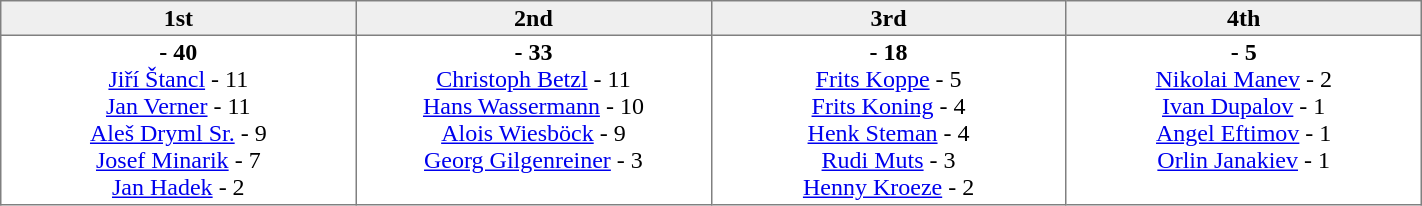<table border=1 cellpadding=2 cellspacing=0 width=75% style="border-collapse:collapse">
<tr align=center style="background:#efefef;">
<th width=20% >1st</th>
<th width=20% >2nd</th>
<th width=20% >3rd</th>
<th width=20%>4th</th>
</tr>
<tr align=center>
<td valign=top ><strong> - 40</strong><br><a href='#'>Jiří Štancl</a> - 11<br><a href='#'>Jan Verner</a> - 11<br><a href='#'>Aleš Dryml Sr.</a> - 9<br><a href='#'>Josef Minarik</a> - 7<br><a href='#'>Jan Hadek</a> - 2</td>
<td valign=top ><strong> - 33</strong><br><a href='#'>Christoph Betzl</a> - 11<br><a href='#'>Hans Wassermann</a> - 10<br><a href='#'>Alois Wiesböck</a> - 9<br><a href='#'>Georg Gilgenreiner</a> - 3</td>
<td valign=top ><strong> - 18</strong><br><a href='#'>Frits Koppe</a> - 5<br><a href='#'>Frits Koning</a> - 4<br><a href='#'>Henk Steman</a> - 4<br><a href='#'>Rudi Muts</a> - 3<br><a href='#'>Henny Kroeze</a> - 2</td>
<td valign=top><strong> - 5</strong><br><a href='#'>Nikolai Manev</a> - 2<br><a href='#'>Ivan Dupalov</a> - 1<br><a href='#'>Angel Eftimov</a> - 1<br><a href='#'>Orlin Janakiev</a>  - 1</td>
</tr>
</table>
